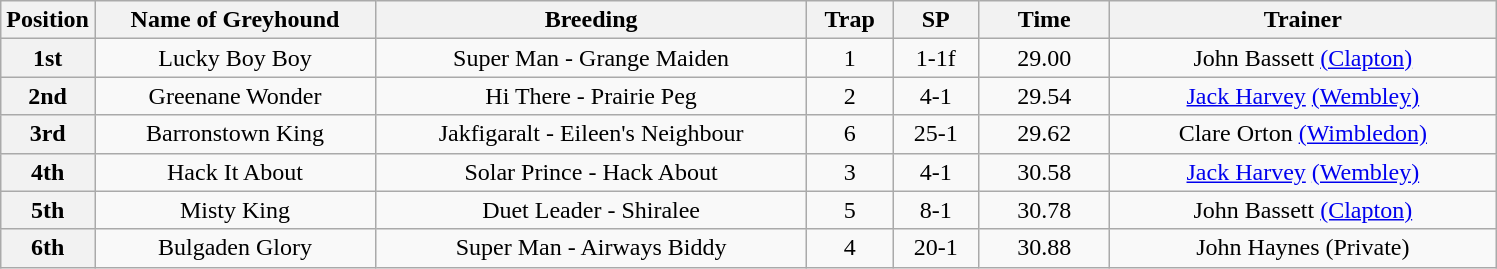<table class="wikitable" style="text-align: center">
<tr>
<th width=50>Position</th>
<th width=180>Name of Greyhound</th>
<th width=280>Breeding</th>
<th width=50>Trap</th>
<th width=50>SP</th>
<th width=80>Time</th>
<th width=250>Trainer</th>
</tr>
<tr>
<th>1st</th>
<td>Lucky Boy Boy</td>
<td>Super Man - Grange Maiden</td>
<td>1</td>
<td>1-1f</td>
<td>29.00</td>
<td>John Bassett <a href='#'>(Clapton)</a></td>
</tr>
<tr>
<th>2nd</th>
<td>Greenane Wonder</td>
<td>Hi There - Prairie Peg</td>
<td>2</td>
<td>4-1</td>
<td>29.54</td>
<td><a href='#'>Jack Harvey</a> <a href='#'>(Wembley)</a></td>
</tr>
<tr>
<th>3rd</th>
<td>Barronstown King</td>
<td>Jakfigaralt - Eileen's Neighbour</td>
<td>6</td>
<td>25-1</td>
<td>29.62</td>
<td>Clare Orton <a href='#'>(Wimbledon)</a></td>
</tr>
<tr>
<th>4th</th>
<td>Hack It About</td>
<td>Solar Prince - Hack About</td>
<td>3</td>
<td>4-1</td>
<td>30.58</td>
<td><a href='#'>Jack Harvey</a> <a href='#'>(Wembley)</a></td>
</tr>
<tr>
<th>5th</th>
<td>Misty King</td>
<td>Duet Leader - Shiralee</td>
<td>5</td>
<td>8-1</td>
<td>30.78</td>
<td>John Bassett <a href='#'>(Clapton)</a></td>
</tr>
<tr>
<th>6th</th>
<td>Bulgaden Glory</td>
<td>Super Man - Airways Biddy</td>
<td>4</td>
<td>20-1</td>
<td>30.88</td>
<td>John Haynes (Private)</td>
</tr>
</table>
